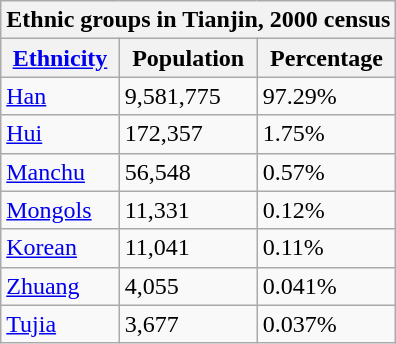<table class="wikitable">
<tr>
<th style="text-align:center;" colspan="3">Ethnic groups in Tianjin, 2000 census</th>
</tr>
<tr>
<th><a href='#'>Ethnicity</a></th>
<th>Population</th>
<th>Percentage</th>
</tr>
<tr>
<td><a href='#'>Han</a></td>
<td>9,581,775</td>
<td>97.29%</td>
</tr>
<tr>
<td><a href='#'>Hui</a></td>
<td>172,357</td>
<td>1.75%</td>
</tr>
<tr>
<td><a href='#'>Manchu</a></td>
<td>56,548</td>
<td>0.57%</td>
</tr>
<tr>
<td><a href='#'>Mongols</a></td>
<td>11,331</td>
<td>0.12%</td>
</tr>
<tr>
<td><a href='#'>Korean</a></td>
<td>11,041</td>
<td>0.11%</td>
</tr>
<tr>
<td><a href='#'>Zhuang</a></td>
<td>4,055</td>
<td>0.041%</td>
</tr>
<tr>
<td><a href='#'>Tujia</a></td>
<td>3,677</td>
<td>0.037%</td>
</tr>
</table>
